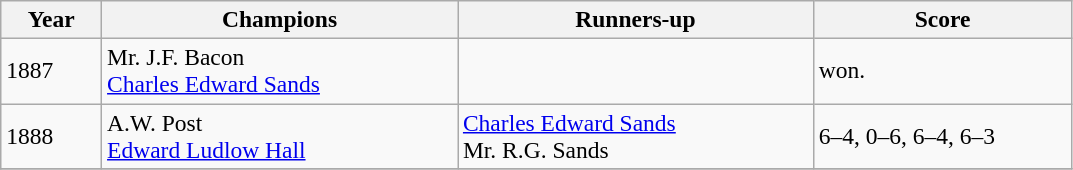<table class="wikitable" style="font-size:98%;">
<tr>
<th style="width:60px;">Year</th>
<th style="width:230px;">Champions</th>
<th style="width:230px;">Runners-up</th>
<th style="width:165px;">Score</th>
</tr>
<tr>
<td>1887</td>
<td> Mr. J.F. Bacon<br> <a href='#'>Charles Edward Sands</a></td>
<td></td>
<td>won.</td>
</tr>
<tr>
<td>1888</td>
<td> A.W. Post  <br>  <a href='#'>Edward Ludlow Hall</a></td>
<td> <a href='#'>Charles Edward Sands</a><br>  Mr. R.G. Sands</td>
<td>6–4, 0–6, 6–4, 6–3</td>
</tr>
<tr>
</tr>
</table>
